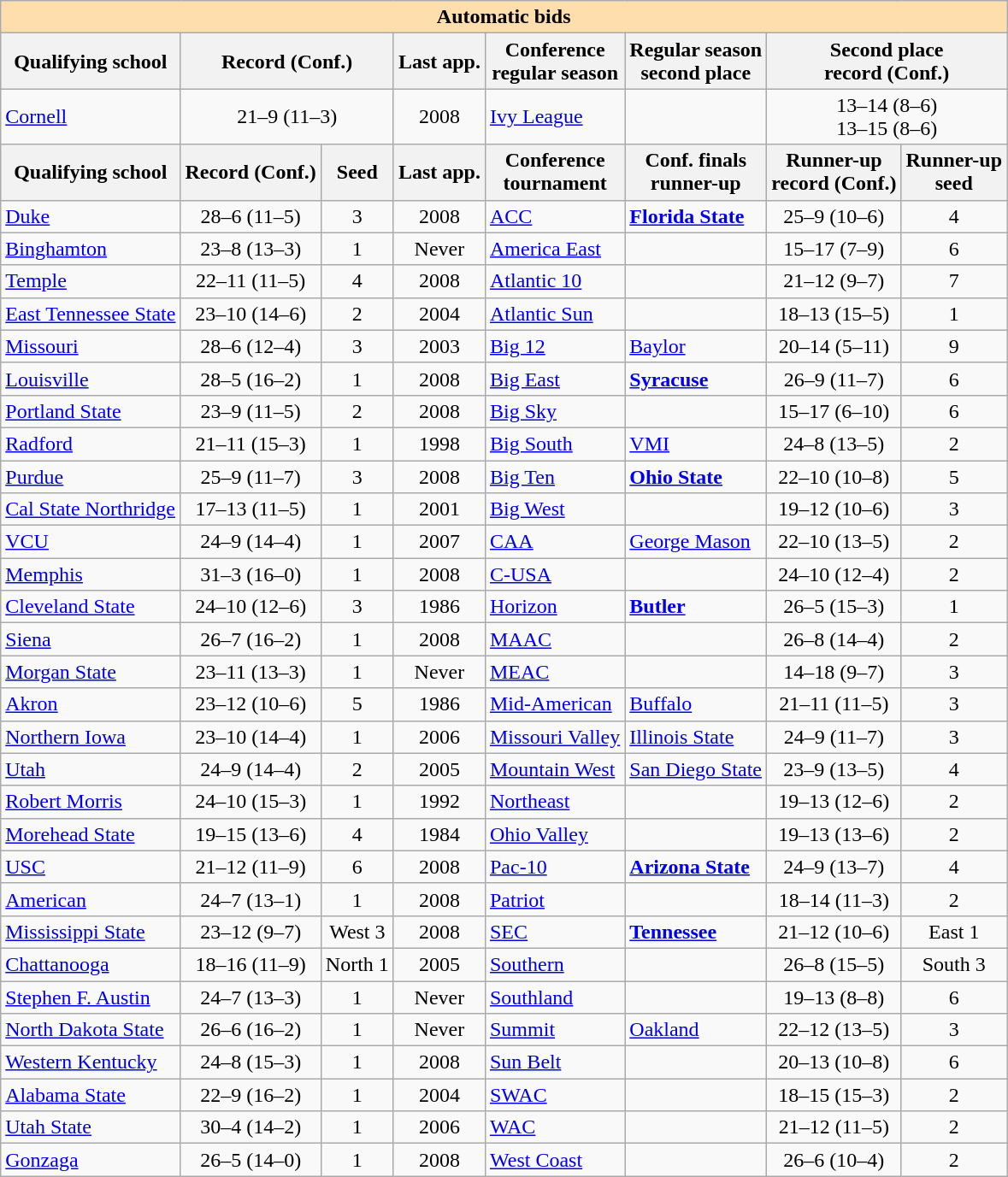<table class="wikitable">
<tr>
<th colspan="8" style="background:#ffdead;">Automatic bids</th>
</tr>
<tr>
<th>Qualifying school</th>
<th colspan="2">Record (Conf.)</th>
<th>Last app.</th>
<th>Conference<br>regular season</th>
<th>Regular season<br>second place</th>
<th colspan="2">Second place<br>record (Conf.)</th>
</tr>
<tr>
<td><a href='#'>Cornell</a></td>
<td colspan=2 align=center>21–9 (11–3)</td>
<td align=center>2008</td>
<td><a href='#'>Ivy League</a></td>
<td><br></td>
<td colspan=2 align=center>13–14 (8–6)<br>13–15 (8–6)</td>
</tr>
<tr>
<th>Qualifying school</th>
<th>Record (Conf.)</th>
<th>Seed</th>
<th>Last app.</th>
<th>Conference<br>tournament</th>
<th>Conf. finals<br>runner-up</th>
<th>Runner-up<br>record (Conf.)</th>
<th>Runner-up<br>seed</th>
</tr>
<tr>
<td><a href='#'>Duke</a></td>
<td align=center>28–6 (11–5)</td>
<td align=center>3</td>
<td align=center>2008</td>
<td><a href='#'>ACC</a></td>
<td><strong><a href='#'>Florida State</a></strong></td>
<td align=center>25–9 (10–6)</td>
<td align=center>4</td>
</tr>
<tr>
<td><a href='#'>Binghamton</a></td>
<td align=center>23–8 (13–3)</td>
<td align=center>1</td>
<td align=center>Never</td>
<td><a href='#'>America East</a></td>
<td></td>
<td align=center>15–17 (7–9)</td>
<td align=center>6</td>
</tr>
<tr>
<td><a href='#'>Temple</a></td>
<td align=center>22–11 (11–5)</td>
<td align=center>4</td>
<td align=center>2008</td>
<td><a href='#'>Atlantic 10</a></td>
<td></td>
<td align=center>21–12 (9–7)</td>
<td align=center>7</td>
</tr>
<tr>
<td><a href='#'>East Tennessee State</a></td>
<td align=center>23–10 (14–6)</td>
<td align=center>2</td>
<td align=center>2004</td>
<td><a href='#'>Atlantic Sun</a></td>
<td></td>
<td align=center>18–13 (15–5)</td>
<td align=center>1</td>
</tr>
<tr>
<td><a href='#'>Missouri</a></td>
<td align=center>28–6 (12–4)</td>
<td align=center>3</td>
<td align=center>2003</td>
<td><a href='#'>Big 12</a></td>
<td><a href='#'>Baylor</a></td>
<td align=center>20–14 (5–11)</td>
<td align=center>9</td>
</tr>
<tr>
<td><a href='#'>Louisville</a></td>
<td align=center>28–5 (16–2)</td>
<td align=center>1</td>
<td align=center>2008</td>
<td><a href='#'>Big East</a></td>
<td><strong><a href='#'>Syracuse</a></strong></td>
<td align=center>26–9 (11–7)</td>
<td align=center>6</td>
</tr>
<tr>
<td><a href='#'>Portland State</a></td>
<td align=center>23–9 (11–5)</td>
<td align=center>2</td>
<td align=center>2008</td>
<td><a href='#'>Big Sky</a></td>
<td></td>
<td align=center>15–17 (6–10)</td>
<td align=center>6</td>
</tr>
<tr>
<td><a href='#'>Radford</a></td>
<td align=center>21–11 (15–3)</td>
<td align=center>1</td>
<td align=center>1998</td>
<td><a href='#'>Big South</a></td>
<td><a href='#'>VMI</a></td>
<td align=center>24–8 (13–5)</td>
<td align=center>2</td>
</tr>
<tr>
<td><a href='#'>Purdue</a></td>
<td align=center>25–9 (11–7)</td>
<td align=center>3</td>
<td align=center>2008</td>
<td><a href='#'>Big Ten</a></td>
<td><strong><a href='#'>Ohio State</a></strong></td>
<td align=center>22–10 (10–8)</td>
<td align=center>5</td>
</tr>
<tr>
<td><a href='#'>Cal State Northridge</a></td>
<td align=center>17–13 (11–5)</td>
<td align=center>1</td>
<td align=center>2001</td>
<td><a href='#'>Big West</a></td>
<td></td>
<td align=center>19–12 (10–6)</td>
<td align=center>3</td>
</tr>
<tr>
<td><a href='#'>VCU</a></td>
<td align=center>24–9 (14–4)</td>
<td align=center>1</td>
<td align=center>2007</td>
<td><a href='#'>CAA</a></td>
<td><a href='#'>George Mason</a></td>
<td align=center>22–10 (13–5)</td>
<td align=center>2</td>
</tr>
<tr>
<td><a href='#'>Memphis</a></td>
<td align=center>31–3 (16–0)</td>
<td align=center>1</td>
<td align=center>2008</td>
<td><a href='#'>C-USA</a></td>
<td></td>
<td align=center>24–10 (12–4)</td>
<td align=center>2</td>
</tr>
<tr>
<td><a href='#'>Cleveland State</a></td>
<td align=center>24–10 (12–6)</td>
<td align=center>3</td>
<td align=center>1986</td>
<td><a href='#'>Horizon</a></td>
<td><strong><a href='#'>Butler</a></strong></td>
<td align=center>26–5 (15–3)</td>
<td align=center>1</td>
</tr>
<tr>
<td><a href='#'>Siena</a></td>
<td align=center>26–7 (16–2)</td>
<td align=center>1</td>
<td align=center>2008</td>
<td><a href='#'>MAAC</a></td>
<td></td>
<td align=center>26–8 (14–4)</td>
<td align=center>2</td>
</tr>
<tr>
<td><a href='#'>Morgan State</a></td>
<td align=center>23–11 (13–3)</td>
<td align=center>1</td>
<td align=center>Never</td>
<td><a href='#'>MEAC</a></td>
<td></td>
<td align=center>14–18 (9–7)</td>
<td align=center>3</td>
</tr>
<tr>
<td><a href='#'>Akron</a></td>
<td align=center>23–12 (10–6)</td>
<td align=center>5</td>
<td align=center>1986</td>
<td><a href='#'>Mid-American</a></td>
<td><a href='#'>Buffalo</a></td>
<td align=center>21–11 (11–5)</td>
<td align=center>3</td>
</tr>
<tr>
<td><a href='#'>Northern Iowa</a></td>
<td align=center>23–10 (14–4)</td>
<td align=center>1</td>
<td align=center>2006</td>
<td><a href='#'>Missouri Valley</a></td>
<td><a href='#'>Illinois State</a></td>
<td align=center>24–9 (11–7)</td>
<td align=center>3</td>
</tr>
<tr>
<td><a href='#'>Utah</a></td>
<td align=center>24–9 (14–4)</td>
<td align=center>2</td>
<td align=center>2005</td>
<td><a href='#'>Mountain West</a></td>
<td><a href='#'>San Diego State</a></td>
<td align=center>23–9 (13–5)</td>
<td align=center>4</td>
</tr>
<tr>
<td><a href='#'>Robert Morris</a></td>
<td align=center>24–10 (15–3)</td>
<td align=center>1</td>
<td align=center>1992</td>
<td><a href='#'>Northeast</a></td>
<td></td>
<td align=center>19–13 (12–6)</td>
<td align=center>2</td>
</tr>
<tr>
<td><a href='#'>Morehead State</a></td>
<td align=center>19–15 (13–6)</td>
<td align=center>4</td>
<td align=center>1984</td>
<td><a href='#'>Ohio Valley</a></td>
<td></td>
<td align=center>19–13 (13–6)</td>
<td align=center>2</td>
</tr>
<tr>
<td><a href='#'>USC</a></td>
<td align=center>21–12 (11–9)</td>
<td align=center>6</td>
<td align=center>2008</td>
<td><a href='#'>Pac-10</a></td>
<td><strong><a href='#'>Arizona State</a></strong></td>
<td align=center>24–9 (13–7)</td>
<td align=center>4</td>
</tr>
<tr>
<td><a href='#'>American</a></td>
<td align=center>24–7 (13–1)</td>
<td align=center>1</td>
<td align=center>2008</td>
<td><a href='#'>Patriot</a></td>
<td></td>
<td align=center>18–14 (11–3)</td>
<td align=center>2</td>
</tr>
<tr>
<td><a href='#'>Mississippi State</a></td>
<td align=center>23–12 (9–7)</td>
<td align=center>West 3</td>
<td align=center>2008</td>
<td><a href='#'>SEC</a></td>
<td><strong><a href='#'>Tennessee</a></strong></td>
<td align=center>21–12 (10–6)</td>
<td align=center>East 1</td>
</tr>
<tr>
<td><a href='#'>Chattanooga</a></td>
<td align=center>18–16 (11–9)</td>
<td align=center>North 1</td>
<td align=center>2005</td>
<td><a href='#'>Southern</a></td>
<td></td>
<td align=center>26–8 (15–5)</td>
<td align=center>South 3</td>
</tr>
<tr>
<td><a href='#'>Stephen F. Austin</a></td>
<td align=center>24–7 (13–3)</td>
<td align=center>1</td>
<td align=center>Never</td>
<td><a href='#'>Southland</a></td>
<td></td>
<td align=center>19–13 (8–8)</td>
<td align=center>6</td>
</tr>
<tr>
<td><a href='#'>North Dakota State</a></td>
<td align=center>26–6 (16–2)</td>
<td align=center>1</td>
<td align=center>Never</td>
<td><a href='#'>Summit</a></td>
<td><a href='#'>Oakland</a></td>
<td align=center>22–12 (13–5)</td>
<td align=center>3</td>
</tr>
<tr>
<td><a href='#'>Western Kentucky</a></td>
<td align=center>24–8 (15–3)</td>
<td align=center>1</td>
<td align=center>2008</td>
<td><a href='#'>Sun Belt</a></td>
<td></td>
<td align=center>20–13 (10–8)</td>
<td align=center>6</td>
</tr>
<tr>
<td><a href='#'>Alabama State</a></td>
<td align=center>22–9 (16–2)</td>
<td align=center>1</td>
<td align=center>2004</td>
<td><a href='#'>SWAC</a></td>
<td></td>
<td align=center>18–15 (15–3)</td>
<td align=center>2</td>
</tr>
<tr>
<td><a href='#'>Utah State</a></td>
<td align=center>30–4 (14–2)</td>
<td align=center>1</td>
<td align=center>2006</td>
<td><a href='#'>WAC</a></td>
<td></td>
<td align=center>21–12 (11–5)</td>
<td align=center>2</td>
</tr>
<tr>
<td><a href='#'>Gonzaga</a></td>
<td align=center>26–5 (14–0)</td>
<td align=center>1</td>
<td align=center>2008</td>
<td><a href='#'>West Coast</a></td>
<td></td>
<td align=center>26–6 (10–4)</td>
<td align=center>2</td>
</tr>
</table>
